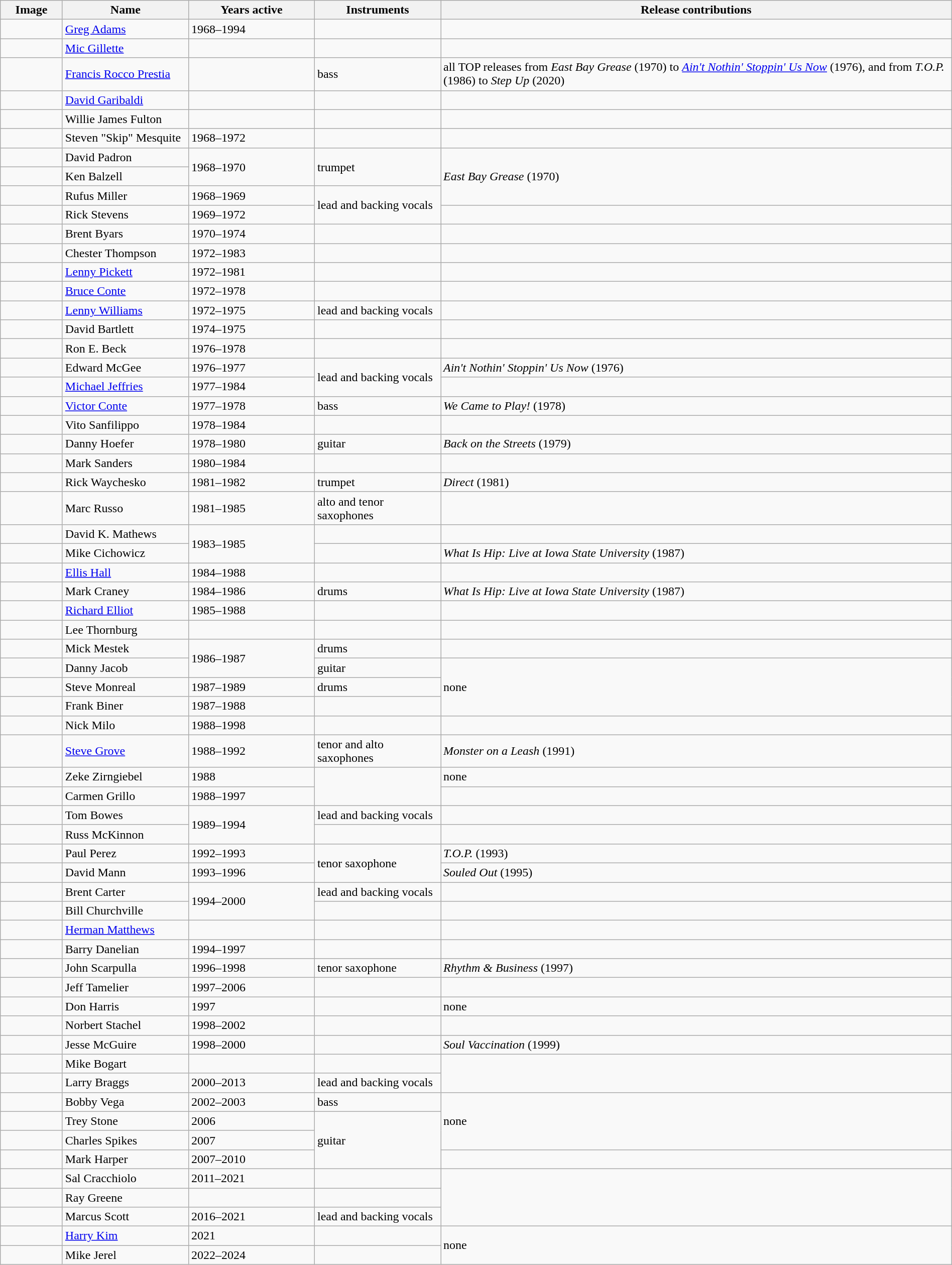<table class="wikitable" border="1" width=100%>
<tr>
<th width="75">Image</th>
<th width="160">Name</th>
<th width="160">Years active</th>
<th width="160">Instruments</th>
<th>Release contributions</th>
</tr>
<tr>
<td></td>
<td><a href='#'>Greg Adams</a></td>
<td>1968–1994</td>
<td></td>
<td></td>
</tr>
<tr>
<td></td>
<td><a href='#'>Mic Gillette</a></td>
<td></td>
<td></td>
<td></td>
</tr>
<tr>
<td></td>
<td><a href='#'>Francis Rocco Prestia</a></td>
<td></td>
<td>bass</td>
<td>all TOP releases from <em>East Bay Grease</em> (1970) to <em><a href='#'>Ain't Nothin' Stoppin' Us Now</a></em> (1976), and from <em>T.O.P.</em> (1986) to <em>Step Up</em> (2020) </td>
</tr>
<tr>
<td></td>
<td><a href='#'>David Garibaldi</a></td>
<td></td>
<td></td>
<td></td>
</tr>
<tr>
<td></td>
<td>Willie James Fulton</td>
<td></td>
<td></td>
<td></td>
</tr>
<tr>
<td></td>
<td>Steven "Skip" Mesquite</td>
<td>1968–1972</td>
<td></td>
<td></td>
</tr>
<tr>
<td></td>
<td>David Padron</td>
<td rowspan="2">1968–1970</td>
<td rowspan="2">trumpet</td>
<td rowspan="3"><em>East Bay Grease</em> (1970)</td>
</tr>
<tr>
<td></td>
<td>Ken Balzell</td>
</tr>
<tr>
<td></td>
<td>Rufus Miller</td>
<td>1968–1969 </td>
<td rowspan="2">lead and backing vocals</td>
</tr>
<tr>
<td></td>
<td>Rick Stevens</td>
<td>1969–1972 </td>
<td></td>
</tr>
<tr>
<td></td>
<td>Brent Byars</td>
<td>1970–1974 </td>
<td></td>
<td></td>
</tr>
<tr>
<td></td>
<td>Chester Thompson</td>
<td>1972–1983</td>
<td></td>
<td></td>
</tr>
<tr>
<td></td>
<td><a href='#'>Lenny Pickett</a></td>
<td>1972–1981</td>
<td></td>
<td></td>
</tr>
<tr>
<td></td>
<td><a href='#'>Bruce Conte</a></td>
<td>1972–1978 </td>
<td></td>
<td></td>
</tr>
<tr>
<td></td>
<td><a href='#'>Lenny Williams</a></td>
<td>1972–1975</td>
<td>lead and backing vocals</td>
<td></td>
</tr>
<tr>
<td></td>
<td>David Bartlett</td>
<td>1974–1975 </td>
<td></td>
<td></td>
</tr>
<tr>
<td></td>
<td>Ron E. Beck</td>
<td>1976–1978</td>
<td></td>
<td></td>
</tr>
<tr>
<td></td>
<td>Edward McGee</td>
<td>1976–1977 </td>
<td rowspan="2">lead and backing vocals</td>
<td><em>Ain't Nothin' Stoppin' Us Now</em> (1976)</td>
</tr>
<tr>
<td></td>
<td><a href='#'>Michael Jeffries</a></td>
<td>1977–1984</td>
<td></td>
</tr>
<tr>
<td></td>
<td><a href='#'>Victor Conte</a></td>
<td>1977–1978</td>
<td>bass</td>
<td><em>We Came to Play!</em> (1978)</td>
</tr>
<tr>
<td></td>
<td>Vito Sanfilippo</td>
<td>1978–1984</td>
<td></td>
<td></td>
</tr>
<tr>
<td></td>
<td>Danny Hoefer</td>
<td>1978–1980</td>
<td>guitar</td>
<td><em>Back on the Streets</em> (1979)</td>
</tr>
<tr>
<td></td>
<td>Mark Sanders</td>
<td>1980–1984</td>
<td></td>
<td></td>
</tr>
<tr>
<td></td>
<td>Rick Waychesko</td>
<td>1981–1982</td>
<td>trumpet</td>
<td><em>Direct</em> (1981)</td>
</tr>
<tr>
<td></td>
<td>Marc Russo</td>
<td>1981–1985</td>
<td>alto and tenor saxophones</td>
<td></td>
</tr>
<tr>
<td></td>
<td>David K. Mathews</td>
<td rowspan="2">1983–1985</td>
<td></td>
<td></td>
</tr>
<tr>
<td></td>
<td>Mike Cichowicz</td>
<td></td>
<td><em>What Is Hip: Live at Iowa State University</em> (1987)</td>
</tr>
<tr>
<td></td>
<td><a href='#'>Ellis Hall</a></td>
<td>1984–1988</td>
<td></td>
<td></td>
</tr>
<tr>
<td></td>
<td>Mark Craney</td>
<td>1984–1986</td>
<td>drums</td>
<td><em>What Is Hip: Live at Iowa State University</em> (1987)</td>
</tr>
<tr>
<td></td>
<td><a href='#'>Richard Elliot</a></td>
<td>1985–1988</td>
<td></td>
<td></td>
</tr>
<tr>
<td></td>
<td>Lee Thornburg</td>
<td></td>
<td></td>
<td></td>
</tr>
<tr>
<td></td>
<td>Mick Mestek</td>
<td rowspan="2">1986–1987</td>
<td>drums</td>
<td></td>
</tr>
<tr>
<td></td>
<td>Danny Jacob</td>
<td>guitar</td>
<td rowspan="3">none</td>
</tr>
<tr>
<td></td>
<td>Steve Monreal</td>
<td>1987–1989</td>
<td>drums</td>
</tr>
<tr>
<td></td>
<td>Frank Biner</td>
<td>1987–1988</td>
<td></td>
</tr>
<tr>
<td></td>
<td>Nick Milo</td>
<td>1988–1998</td>
<td></td>
<td></td>
</tr>
<tr>
<td></td>
<td><a href='#'>Steve Grove</a></td>
<td>1988–1992</td>
<td>tenor and alto saxophones</td>
<td><em>Monster on a Leash</em> (1991)</td>
</tr>
<tr>
<td></td>
<td>Zeke Zirngiebel</td>
<td>1988</td>
<td rowspan="2"></td>
<td>none</td>
</tr>
<tr>
<td></td>
<td>Carmen Grillo</td>
<td>1988–1997</td>
<td></td>
</tr>
<tr>
<td></td>
<td>Tom Bowes</td>
<td rowspan="2">1989–1994</td>
<td>lead and backing vocals</td>
<td></td>
</tr>
<tr>
<td></td>
<td>Russ McKinnon</td>
<td></td>
<td></td>
</tr>
<tr>
<td></td>
<td>Paul Perez</td>
<td>1992–1993</td>
<td rowspan="2">tenor saxophone</td>
<td><em>T.O.P.</em> (1993)</td>
</tr>
<tr>
<td></td>
<td>David Mann</td>
<td>1993–1996</td>
<td><em>Souled Out</em> (1995)</td>
</tr>
<tr>
<td></td>
<td>Brent Carter</td>
<td rowspan="2">1994–2000</td>
<td>lead and backing vocals</td>
<td></td>
</tr>
<tr>
<td></td>
<td>Bill Churchville</td>
<td></td>
<td></td>
</tr>
<tr>
<td></td>
<td><a href='#'>Herman Matthews</a></td>
<td></td>
<td></td>
<td></td>
</tr>
<tr>
<td></td>
<td>Barry Danelian</td>
<td>1994–1997</td>
<td></td>
<td></td>
</tr>
<tr>
<td></td>
<td>John Scarpulla</td>
<td>1996–1998</td>
<td>tenor saxophone</td>
<td><em>Rhythm & Business</em> (1997)</td>
</tr>
<tr>
<td></td>
<td>Jeff Tamelier</td>
<td>1997–2006</td>
<td></td>
<td></td>
</tr>
<tr>
<td></td>
<td>Don Harris</td>
<td>1997</td>
<td></td>
<td>none</td>
</tr>
<tr>
<td></td>
<td>Norbert Stachel</td>
<td>1998–2002</td>
<td></td>
<td></td>
</tr>
<tr>
<td></td>
<td>Jesse McGuire</td>
<td>1998–2000</td>
<td></td>
<td><em>Soul Vaccination</em> (1999)</td>
</tr>
<tr>
<td></td>
<td>Mike Bogart</td>
<td></td>
<td></td>
<td rowspan="2"></td>
</tr>
<tr>
<td></td>
<td>Larry Braggs</td>
<td>2000–2013</td>
<td>lead and backing vocals</td>
</tr>
<tr>
<td></td>
<td>Bobby Vega</td>
<td>2002–2003 </td>
<td>bass</td>
<td rowspan="3">none</td>
</tr>
<tr>
<td></td>
<td>Trey Stone</td>
<td>2006</td>
<td rowspan="3">guitar</td>
</tr>
<tr>
<td></td>
<td>Charles Spikes</td>
<td>2007</td>
</tr>
<tr>
<td></td>
<td>Mark Harper</td>
<td>2007–2010</td>
<td></td>
</tr>
<tr>
<td></td>
<td>Sal Cracchiolo</td>
<td>2011–2021</td>
<td></td>
<td rowspan="3"></td>
</tr>
<tr>
<td></td>
<td>Ray Greene</td>
<td></td>
<td></td>
</tr>
<tr>
<td></td>
<td>Marcus Scott</td>
<td>2016–2021</td>
<td>lead and backing vocals</td>
</tr>
<tr>
<td></td>
<td><a href='#'>Harry Kim</a></td>
<td>2021</td>
<td></td>
<td rowspan="2">none</td>
</tr>
<tr>
<td></td>
<td>Mike Jerel</td>
<td>2022–2024</td>
<td></td>
</tr>
</table>
